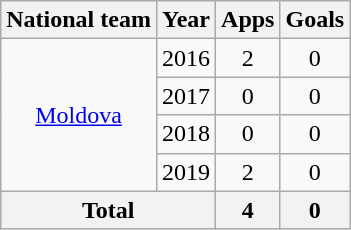<table class="wikitable" style="text-align:center">
<tr>
<th>National team</th>
<th>Year</th>
<th>Apps</th>
<th>Goals</th>
</tr>
<tr>
<td rowspan="4"><a href='#'>Moldova</a></td>
<td>2016</td>
<td>2</td>
<td>0</td>
</tr>
<tr>
<td>2017</td>
<td>0</td>
<td>0</td>
</tr>
<tr>
<td>2018</td>
<td>0</td>
<td>0</td>
</tr>
<tr>
<td>2019</td>
<td>2</td>
<td>0</td>
</tr>
<tr>
<th colspan="2">Total</th>
<th>4</th>
<th>0</th>
</tr>
</table>
